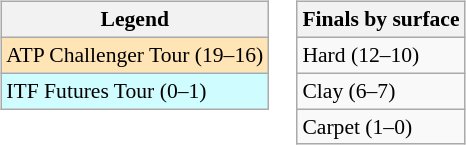<table>
<tr valign=top>
<td><br><table class=wikitable style=font-size:90%>
<tr>
<th>Legend</th>
</tr>
<tr style="background:moccasin;">
<td>ATP Challenger Tour (19–16)</td>
</tr>
<tr style="background:#cffcff;">
<td>ITF Futures Tour (0–1)</td>
</tr>
</table>
</td>
<td><br><table class=wikitable style=font-size:90%>
<tr>
<th>Finals by surface</th>
</tr>
<tr>
<td>Hard (12–10)</td>
</tr>
<tr>
<td>Clay (6–7)</td>
</tr>
<tr>
<td>Carpet (1–0)</td>
</tr>
</table>
</td>
</tr>
</table>
